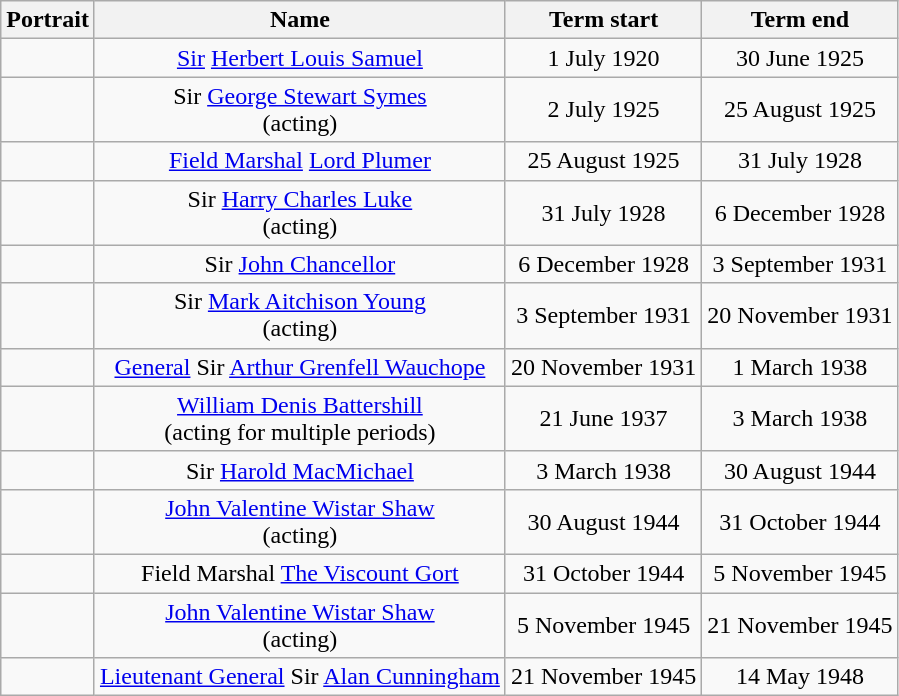<table class="wikitable" style="text-align:center;">
<tr>
<th>Portrait</th>
<th>Name</th>
<th>Term start</th>
<th>Term end</th>
</tr>
<tr>
<td></td>
<td><a href='#'>Sir</a> <a href='#'>Herbert Louis Samuel</a></td>
<td>1 July 1920</td>
<td>30 June 1925</td>
</tr>
<tr>
<td></td>
<td>Sir <a href='#'>George Stewart Symes</a><br>(acting)</td>
<td>2 July 1925</td>
<td>25 August 1925</td>
</tr>
<tr>
<td></td>
<td><a href='#'>Field Marshal</a> <a href='#'>Lord Plumer</a></td>
<td>25 August 1925</td>
<td>31 July 1928</td>
</tr>
<tr>
<td></td>
<td>Sir <a href='#'>Harry Charles Luke</a><br>(acting)</td>
<td>31 July 1928</td>
<td>6 December 1928</td>
</tr>
<tr>
<td></td>
<td>Sir <a href='#'>John Chancellor</a></td>
<td>6 December 1928</td>
<td>3 September 1931</td>
</tr>
<tr>
<td></td>
<td>Sir <a href='#'>Mark Aitchison Young</a><br>(acting)</td>
<td>3 September 1931</td>
<td>20 November 1931</td>
</tr>
<tr>
<td></td>
<td><a href='#'>General</a> Sir <a href='#'>Arthur Grenfell Wauchope</a></td>
<td>20 November 1931</td>
<td>1 March 1938</td>
</tr>
<tr>
<td></td>
<td><a href='#'>William Denis Battershill</a><br>(acting for multiple periods)</td>
<td>21 June 1937</td>
<td>3 March 1938</td>
</tr>
<tr>
<td></td>
<td>Sir <a href='#'>Harold MacMichael</a></td>
<td>3 March 1938</td>
<td>30 August 1944</td>
</tr>
<tr>
<td></td>
<td><a href='#'>John Valentine Wistar Shaw</a><br>(acting)</td>
<td>30 August 1944</td>
<td>31 October 1944</td>
</tr>
<tr>
<td></td>
<td>Field Marshal <a href='#'>The Viscount Gort</a></td>
<td>31 October 1944</td>
<td>5 November 1945</td>
</tr>
<tr>
<td></td>
<td><a href='#'>John Valentine Wistar Shaw</a><br>(acting)</td>
<td>5 November 1945</td>
<td>21 November 1945</td>
</tr>
<tr>
<td></td>
<td><a href='#'>Lieutenant General</a> Sir <a href='#'>Alan Cunningham</a></td>
<td>21 November 1945</td>
<td>14 May 1948</td>
</tr>
</table>
